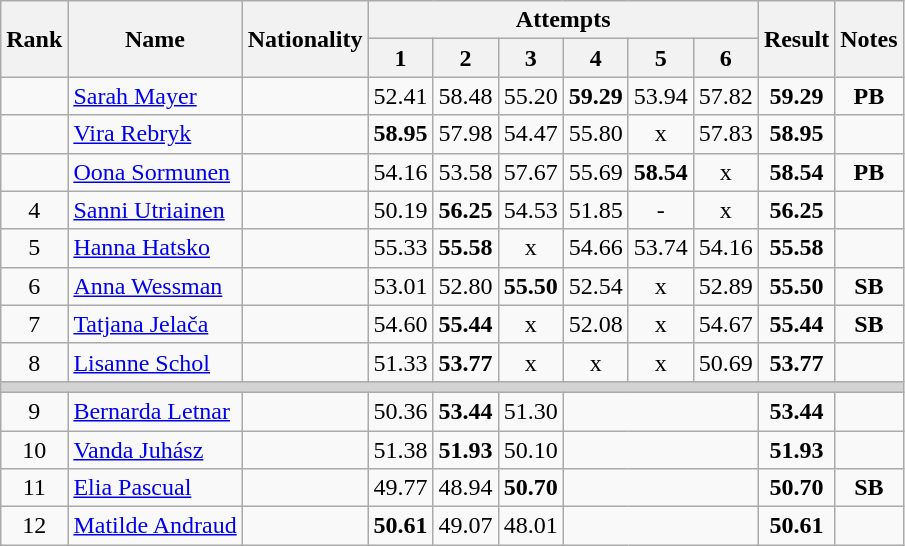<table class="wikitable sortable" style="text-align:center">
<tr>
<th rowspan=2>Rank</th>
<th rowspan=2>Name</th>
<th rowspan=2>Nationality</th>
<th colspan=6>Attempts</th>
<th rowspan=2>Result</th>
<th rowspan=2>Notes</th>
</tr>
<tr>
<th>1</th>
<th>2</th>
<th>3</th>
<th>4</th>
<th>5</th>
<th>6</th>
</tr>
<tr>
<td></td>
<td align=left><a href='#'>Sarah Mayer</a></td>
<td align=left></td>
<td>52.41</td>
<td>58.48</td>
<td>55.20</td>
<td><strong>59.29</strong></td>
<td>53.94</td>
<td>57.82</td>
<td><strong>59.29</strong></td>
<td><strong>PB</strong></td>
</tr>
<tr>
<td></td>
<td align=left><a href='#'>Vira Rebryk</a></td>
<td align=left></td>
<td><strong>58.95</strong></td>
<td>57.98</td>
<td>54.47</td>
<td>55.80</td>
<td>x</td>
<td>57.83</td>
<td><strong>58.95</strong></td>
<td></td>
</tr>
<tr>
<td></td>
<td align=left><a href='#'>Oona Sormunen</a></td>
<td align=left></td>
<td>54.16</td>
<td>53.58</td>
<td>57.67</td>
<td>55.69</td>
<td><strong>58.54</strong></td>
<td>x</td>
<td><strong>58.54</strong></td>
<td><strong>PB</strong></td>
</tr>
<tr>
<td>4</td>
<td align=left><a href='#'>Sanni Utriainen</a></td>
<td align=left></td>
<td>50.19</td>
<td><strong>56.25</strong></td>
<td>54.53</td>
<td>51.85</td>
<td>-</td>
<td>x</td>
<td><strong>56.25</strong></td>
<td></td>
</tr>
<tr>
<td>5</td>
<td align=left><a href='#'>Hanna Hatsko</a></td>
<td align=left></td>
<td>55.33</td>
<td><strong>55.58</strong></td>
<td>x</td>
<td>54.66</td>
<td>53.74</td>
<td>54.16</td>
<td><strong>55.58</strong></td>
<td></td>
</tr>
<tr>
<td>6</td>
<td align=left><a href='#'>Anna Wessman</a></td>
<td align=left></td>
<td>53.01</td>
<td>52.80</td>
<td><strong>55.50</strong></td>
<td>52.54</td>
<td>x</td>
<td>52.89</td>
<td><strong>55.50</strong></td>
<td><strong>SB</strong></td>
</tr>
<tr>
<td>7</td>
<td align=left><a href='#'>Tatjana Jelača</a></td>
<td align=left></td>
<td>54.60</td>
<td><strong>55.44</strong></td>
<td>x</td>
<td>52.08</td>
<td>x</td>
<td>54.67</td>
<td><strong>55.44</strong></td>
<td><strong>SB</strong></td>
</tr>
<tr>
<td>8</td>
<td align=left><a href='#'>Lisanne Schol</a></td>
<td align=left></td>
<td>51.33</td>
<td><strong>53.77</strong></td>
<td>x</td>
<td>x</td>
<td>x</td>
<td>50.69</td>
<td><strong>53.77</strong></td>
<td></td>
</tr>
<tr>
<td colspan=11 bgcolor=lightgray></td>
</tr>
<tr>
<td>9</td>
<td align=left><a href='#'>Bernarda Letnar</a></td>
<td align=left></td>
<td>50.36</td>
<td><strong>53.44</strong></td>
<td>51.30</td>
<td colspan=3></td>
<td><strong>53.44</strong></td>
<td></td>
</tr>
<tr>
<td>10</td>
<td align=left><a href='#'>Vanda Juhász</a></td>
<td align=left></td>
<td>51.38</td>
<td><strong>51.93</strong></td>
<td>50.10</td>
<td colspan=3></td>
<td><strong>51.93</strong></td>
<td></td>
</tr>
<tr>
<td>11</td>
<td align=left><a href='#'>Elia Pascual</a></td>
<td align=left></td>
<td>49.77</td>
<td>48.94</td>
<td><strong>50.70</strong></td>
<td colspan=3></td>
<td><strong>50.70</strong></td>
<td><strong>SB</strong></td>
</tr>
<tr>
<td>12</td>
<td align=left><a href='#'>Matilde Andraud</a></td>
<td align=left></td>
<td><strong>50.61</strong></td>
<td>49.07</td>
<td>48.01</td>
<td colspan=3></td>
<td><strong>50.61</strong></td>
<td></td>
</tr>
</table>
